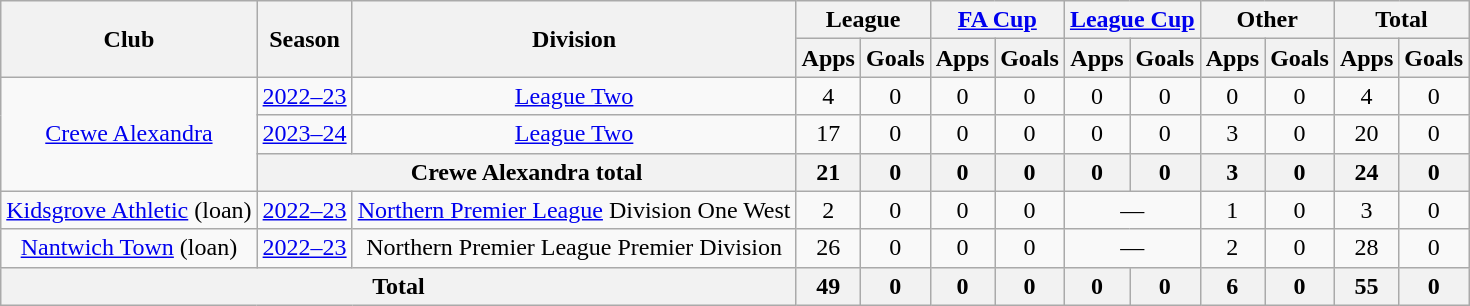<table class="wikitable" style="text-align:center;">
<tr>
<th rowspan="2">Club</th>
<th rowspan="2">Season</th>
<th rowspan="2">Division</th>
<th colspan="2">League</th>
<th colspan="2"><a href='#'>FA Cup</a></th>
<th colspan="2"><a href='#'>League Cup</a></th>
<th colspan="2">Other</th>
<th colspan="2">Total</th>
</tr>
<tr>
<th>Apps</th>
<th>Goals</th>
<th>Apps</th>
<th>Goals</th>
<th>Apps</th>
<th>Goals</th>
<th>Apps</th>
<th>Goals</th>
<th>Apps</th>
<th>Goals</th>
</tr>
<tr>
<td rowspan="3"><a href='#'>Crewe Alexandra</a></td>
<td><a href='#'>2022–23</a></td>
<td><a href='#'>League Two</a></td>
<td>4</td>
<td>0</td>
<td>0</td>
<td>0</td>
<td>0</td>
<td>0</td>
<td>0</td>
<td>0</td>
<td>4</td>
<td>0</td>
</tr>
<tr>
<td><a href='#'>2023–24</a></td>
<td><a href='#'>League Two</a></td>
<td>17</td>
<td>0</td>
<td>0</td>
<td>0</td>
<td>0</td>
<td>0</td>
<td>3</td>
<td>0</td>
<td>20</td>
<td>0</td>
</tr>
<tr>
<th colspan="2">Crewe Alexandra total</th>
<th>21</th>
<th>0</th>
<th>0</th>
<th>0</th>
<th>0</th>
<th>0</th>
<th>3</th>
<th>0</th>
<th>24</th>
<th>0</th>
</tr>
<tr>
<td><a href='#'>Kidsgrove Athletic</a> (loan)</td>
<td><a href='#'>2022–23</a></td>
<td><a href='#'>Northern Premier League</a> Division One West</td>
<td>2</td>
<td>0</td>
<td>0</td>
<td>0</td>
<td colspan="2">—</td>
<td>1</td>
<td>0</td>
<td>3</td>
<td>0</td>
</tr>
<tr>
<td><a href='#'>Nantwich Town</a> (loan)</td>
<td><a href='#'>2022–23</a></td>
<td>Northern Premier League Premier Division</td>
<td>26</td>
<td>0</td>
<td>0</td>
<td>0</td>
<td colspan="2">—</td>
<td>2</td>
<td>0</td>
<td>28</td>
<td>0</td>
</tr>
<tr>
<th colspan="3">Total</th>
<th>49</th>
<th>0</th>
<th>0</th>
<th>0</th>
<th>0</th>
<th>0</th>
<th>6</th>
<th>0</th>
<th>55</th>
<th>0</th>
</tr>
</table>
